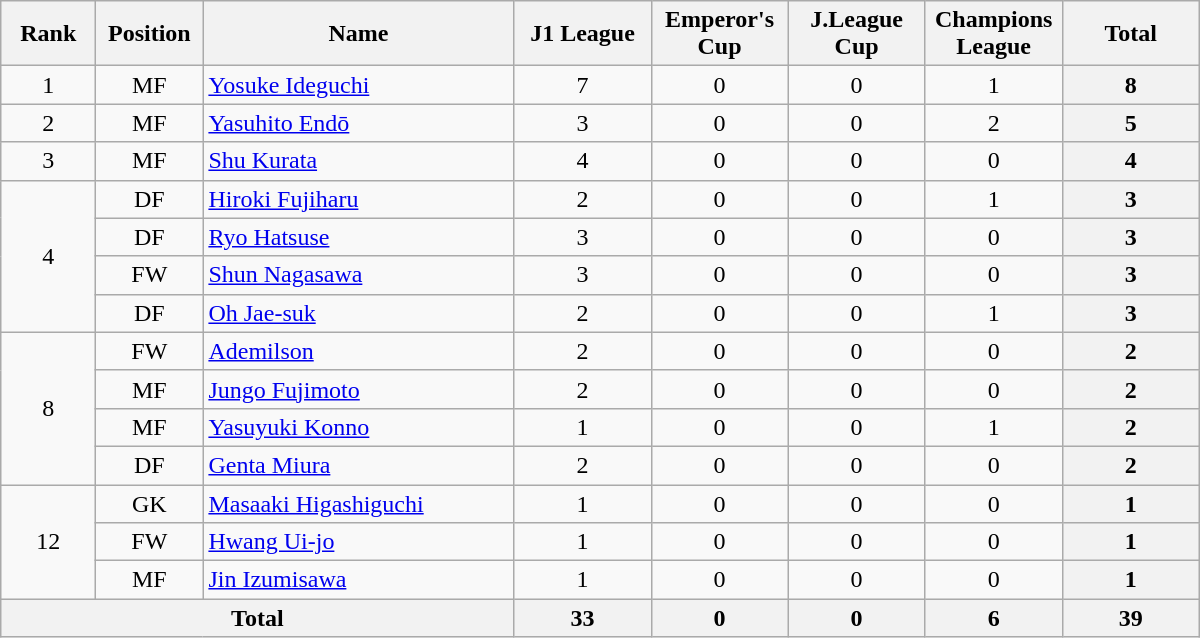<table class="wikitable" style="text-align: center;">
<tr>
<th style="width:56px;">Rank</th>
<th style="width:64px;">Position</th>
<th style="width:200px;">Name</th>
<th style="width:84px;">J1 League</th>
<th style="width:84px;">Emperor's Cup</th>
<th style="width:84px;">J.League Cup</th>
<th style="width:84px;">Champions League</th>
<th style="width:84px;"><strong>Total</strong></th>
</tr>
<tr>
<td>1</td>
<td>MF</td>
<td align=left> <a href='#'>Yosuke Ideguchi</a></td>
<td>7</td>
<td>0</td>
<td>0</td>
<td>1</td>
<th>8</th>
</tr>
<tr>
<td>2</td>
<td>MF</td>
<td align=left> <a href='#'>Yasuhito Endō</a></td>
<td>3</td>
<td>0</td>
<td>0</td>
<td>2</td>
<th>5</th>
</tr>
<tr>
<td>3</td>
<td>MF</td>
<td align=left> <a href='#'>Shu Kurata</a></td>
<td>4</td>
<td>0</td>
<td>0</td>
<td>0</td>
<th>4</th>
</tr>
<tr>
<td rowspan="4">4</td>
<td>DF</td>
<td align=left> <a href='#'>Hiroki Fujiharu</a></td>
<td>2</td>
<td>0</td>
<td>0</td>
<td>1</td>
<th>3</th>
</tr>
<tr>
<td>DF</td>
<td align=left> <a href='#'>Ryo Hatsuse</a></td>
<td>3</td>
<td>0</td>
<td>0</td>
<td>0</td>
<th>3</th>
</tr>
<tr>
<td>FW</td>
<td align=left> <a href='#'>Shun Nagasawa</a></td>
<td>3</td>
<td>0</td>
<td>0</td>
<td>0</td>
<th>3</th>
</tr>
<tr>
<td>DF</td>
<td align=left> <a href='#'>Oh Jae-suk</a></td>
<td>2</td>
<td>0</td>
<td>0</td>
<td>1</td>
<th>3</th>
</tr>
<tr>
<td rowspan="4">8</td>
<td>FW</td>
<td align=left> <a href='#'>Ademilson</a></td>
<td>2</td>
<td>0</td>
<td>0</td>
<td>0</td>
<th>2</th>
</tr>
<tr>
<td>MF</td>
<td align=left> <a href='#'>Jungo Fujimoto</a></td>
<td>2</td>
<td>0</td>
<td>0</td>
<td>0</td>
<th>2</th>
</tr>
<tr>
<td>MF</td>
<td align=left> <a href='#'>Yasuyuki Konno</a></td>
<td>1</td>
<td>0</td>
<td>0</td>
<td>1</td>
<th>2</th>
</tr>
<tr>
<td>DF</td>
<td align=left> <a href='#'>Genta Miura</a></td>
<td>2</td>
<td>0</td>
<td>0</td>
<td>0</td>
<th>2</th>
</tr>
<tr>
<td rowspan="3">12</td>
<td>GK</td>
<td align=left> <a href='#'>Masaaki Higashiguchi</a></td>
<td>1</td>
<td>0</td>
<td>0</td>
<td>0</td>
<th>1</th>
</tr>
<tr>
<td>FW</td>
<td align=left> <a href='#'>Hwang Ui-jo</a></td>
<td>1</td>
<td>0</td>
<td>0</td>
<td>0</td>
<th>1</th>
</tr>
<tr>
<td>MF</td>
<td align=left> <a href='#'>Jin Izumisawa</a></td>
<td>1</td>
<td>0</td>
<td>0</td>
<td>0</td>
<th>1</th>
</tr>
<tr>
<th colspan="3"><strong>Total</strong></th>
<th><strong>33</strong></th>
<th><strong>0</strong></th>
<th><strong>0</strong></th>
<th><strong>6</strong></th>
<th><strong>39</strong></th>
</tr>
</table>
